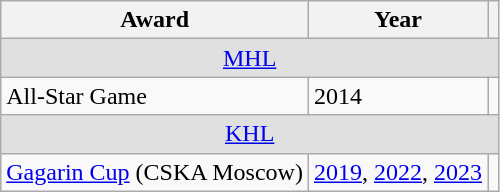<table class="wikitable">
<tr>
<th>Award</th>
<th>Year</th>
<th></th>
</tr>
<tr ALIGN="center" bgcolor="#e0e0e0">
<td colspan="3"><a href='#'>MHL</a></td>
</tr>
<tr>
<td>All-Star Game</td>
<td>2014</td>
<td></td>
</tr>
<tr ALIGN="center" bgcolor="#e0e0e0">
<td colspan="3"><a href='#'>KHL</a></td>
</tr>
<tr>
<td><a href='#'>Gagarin Cup</a> (CSKA Moscow)</td>
<td><a href='#'>2019</a>, <a href='#'>2022</a>, <a href='#'>2023</a></td>
<td></td>
</tr>
</table>
